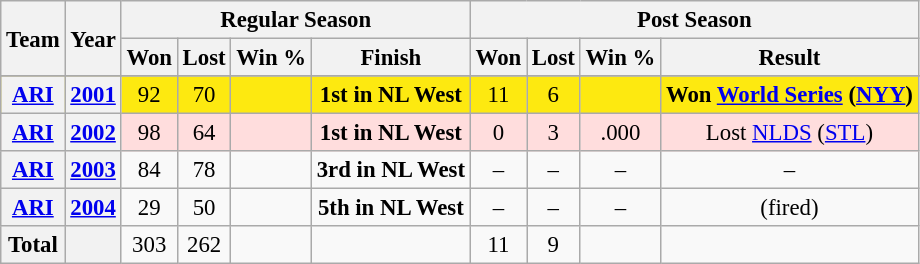<table class="wikitable" style="font-size: 95%; text-align:center;">
<tr>
<th rowspan="2">Team</th>
<th rowspan="2">Year</th>
<th colspan="4">Regular Season</th>
<th colspan="4">Post Season</th>
</tr>
<tr>
<th>Won</th>
<th>Lost</th>
<th>Win %</th>
<th>Finish</th>
<th>Won</th>
<th>Lost</th>
<th>Win %</th>
<th>Result</th>
</tr>
<tr>
</tr>
<tr style="background:#FDE910;">
<th><a href='#'>ARI</a></th>
<th><a href='#'>2001</a></th>
<td>92</td>
<td>70</td>
<td></td>
<td><strong>1st in NL West</strong></td>
<td>11</td>
<td>6</td>
<td></td>
<td><strong>Won <a href='#'>World Series</a> (<a href='#'>NYY</a>)</strong></td>
</tr>
<tr style="background:#fdd;">
<th><a href='#'>ARI</a></th>
<th><a href='#'>2002</a></th>
<td>98</td>
<td>64</td>
<td></td>
<td><strong>1st in NL West</strong></td>
<td>0</td>
<td>3</td>
<td>.000</td>
<td>Lost <a href='#'>NLDS</a> (<a href='#'>STL</a>)</td>
</tr>
<tr>
<th><a href='#'>ARI</a></th>
<th><a href='#'>2003</a></th>
<td>84</td>
<td>78</td>
<td></td>
<td><strong>3rd in NL West</strong></td>
<td>–</td>
<td>–</td>
<td>–</td>
<td>–</td>
</tr>
<tr>
<th><a href='#'>ARI</a></th>
<th><a href='#'>2004</a></th>
<td>29</td>
<td>50</td>
<td></td>
<td><strong>5th in NL West</strong></td>
<td>–</td>
<td>–</td>
<td>–</td>
<td>(fired)</td>
</tr>
<tr>
<th><strong>Total</strong></th>
<th></th>
<td>303</td>
<td>262</td>
<td></td>
<td></td>
<td>11</td>
<td>9</td>
<td></td>
<td></td>
</tr>
</table>
